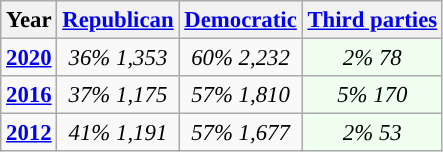<table class="wikitable" style="left; margin: 1em 1em 1em 0; font-size: 95%;">
<tr>
<th>Year</th>
<th><a href='#'>Republican</a></th>
<th><a href='#'>Democratic</a></th>
<th><a href='#'>Third parties</a></th>
</tr>
<tr>
<td style="text-align:center; "><strong><a href='#'>2020</a></strong></td>
<td style="text-align:center; "><em>36%</em> <em>1,353</em></td>
<td style="text-align:center; "><em>60%</em> <em>2,232</em></td>
<td style="text-align:center; background:honeyDew;"><em>2%</em> <em>78</em></td>
</tr>
<tr>
<td style="text-align:center; "><strong><a href='#'>2016</a></strong></td>
<td style="text-align:center; "><em>37%</em> <em>1,175</em></td>
<td style="text-align:center; "><em>57%</em> <em>1,810</em></td>
<td style="text-align:center; background:honeyDew;"><em>5%</em> <em>170</em></td>
</tr>
<tr>
<td style="text-align:center; "><strong><a href='#'>2012</a></strong></td>
<td style="text-align:center; "><em>41%</em> <em>1,191</em></td>
<td style="text-align:center; "><em>57%</em> <em>1,677</em></td>
<td style="text-align:center; background:honeyDew;"><em>2%</em> <em>53</em></td>
</tr>
</table>
